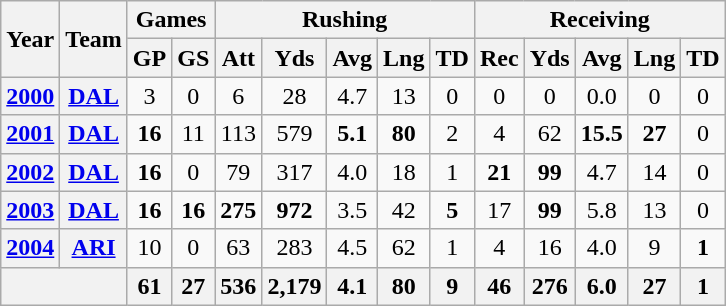<table class="wikitable" style="text-align:center;">
<tr>
<th rowspan="2">Year</th>
<th rowspan="2">Team</th>
<th colspan="2">Games</th>
<th colspan="5">Rushing</th>
<th colspan="5">Receiving</th>
</tr>
<tr>
<th>GP</th>
<th>GS</th>
<th>Att</th>
<th>Yds</th>
<th>Avg</th>
<th>Lng</th>
<th>TD</th>
<th>Rec</th>
<th>Yds</th>
<th>Avg</th>
<th>Lng</th>
<th>TD</th>
</tr>
<tr>
<th><a href='#'>2000</a></th>
<th><a href='#'>DAL</a></th>
<td>3</td>
<td>0</td>
<td>6</td>
<td>28</td>
<td>4.7</td>
<td>13</td>
<td>0</td>
<td>0</td>
<td>0</td>
<td>0.0</td>
<td>0</td>
<td>0</td>
</tr>
<tr>
<th><a href='#'>2001</a></th>
<th><a href='#'>DAL</a></th>
<td><strong>16</strong></td>
<td>11</td>
<td>113</td>
<td>579</td>
<td><strong>5.1</strong></td>
<td><strong>80</strong></td>
<td>2</td>
<td>4</td>
<td>62</td>
<td><strong>15.5</strong></td>
<td><strong>27</strong></td>
<td>0</td>
</tr>
<tr>
<th><a href='#'>2002</a></th>
<th><a href='#'>DAL</a></th>
<td><strong>16</strong></td>
<td>0</td>
<td>79</td>
<td>317</td>
<td>4.0</td>
<td>18</td>
<td>1</td>
<td><strong>21</strong></td>
<td><strong>99</strong></td>
<td>4.7</td>
<td>14</td>
<td>0</td>
</tr>
<tr>
<th><a href='#'>2003</a></th>
<th><a href='#'>DAL</a></th>
<td><strong>16</strong></td>
<td><strong>16</strong></td>
<td><strong>275</strong></td>
<td><strong>972</strong></td>
<td>3.5</td>
<td>42</td>
<td><strong>5</strong></td>
<td>17</td>
<td><strong>99</strong></td>
<td>5.8</td>
<td>13</td>
<td>0</td>
</tr>
<tr>
<th><a href='#'>2004</a></th>
<th><a href='#'>ARI</a></th>
<td>10</td>
<td>0</td>
<td>63</td>
<td>283</td>
<td>4.5</td>
<td>62</td>
<td>1</td>
<td>4</td>
<td>16</td>
<td>4.0</td>
<td>9</td>
<td><strong>1</strong></td>
</tr>
<tr>
<th colspan="2"></th>
<th>61</th>
<th>27</th>
<th>536</th>
<th>2,179</th>
<th>4.1</th>
<th>80</th>
<th>9</th>
<th>46</th>
<th>276</th>
<th>6.0</th>
<th>27</th>
<th>1</th>
</tr>
</table>
